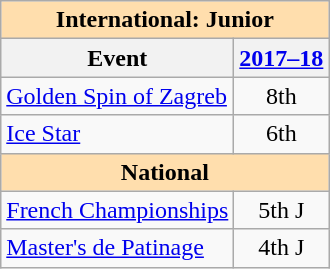<table class="wikitable" style="text-align:center">
<tr>
<th colspan=2 align=center style="background-color: #ffdead; ">International: Junior</th>
</tr>
<tr>
<th>Event</th>
<th><a href='#'>2017–18</a></th>
</tr>
<tr>
<td align=left><a href='#'>Golden Spin of Zagreb</a></td>
<td>8th</td>
</tr>
<tr>
<td align=left><a href='#'>Ice Star</a></td>
<td>6th</td>
</tr>
<tr>
<th colspan=2 align=center style="background-color: #ffdead; ">National</th>
</tr>
<tr>
<td align=left><a href='#'>French Championships</a></td>
<td>5th J</td>
</tr>
<tr>
<td align=left><a href='#'>Master's de Patinage</a></td>
<td>4th J</td>
</tr>
</table>
